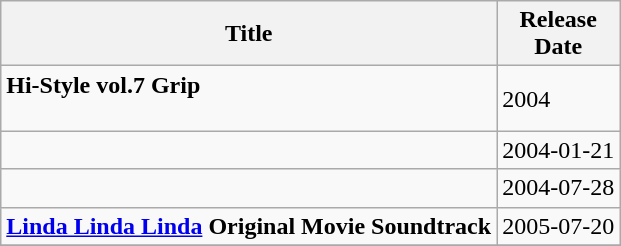<table class="wikitable">
<tr>
<th>Title</th>
<th>Release<br>Date</th>
</tr>
<tr>
<td><strong>Hi-Style vol.7 Grip</strong><br><br></td>
<td>2004</td>
</tr>
<tr>
<td><br></td>
<td>2004-01-21</td>
</tr>
<tr>
<td><br></td>
<td>2004-07-28</td>
</tr>
<tr>
<td><strong><a href='#'>Linda Linda Linda</a> Original Movie Soundtrack</strong><br></td>
<td>2005-07-20</td>
</tr>
<tr>
</tr>
</table>
